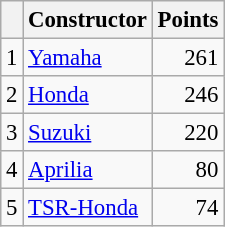<table class="wikitable" style="font-size: 95%;">
<tr>
<th></th>
<th>Constructor</th>
<th>Points</th>
</tr>
<tr>
<td align=center>1</td>
<td> <a href='#'>Yamaha</a></td>
<td align=right>261</td>
</tr>
<tr>
<td align=center>2</td>
<td> <a href='#'>Honda</a></td>
<td align=right>246</td>
</tr>
<tr>
<td align=center>3</td>
<td> <a href='#'>Suzuki</a></td>
<td align=right>220</td>
</tr>
<tr>
<td align=center>4</td>
<td> <a href='#'>Aprilia</a></td>
<td align=right>80</td>
</tr>
<tr>
<td align=center>5</td>
<td> <a href='#'>TSR-Honda</a></td>
<td align=right>74</td>
</tr>
</table>
